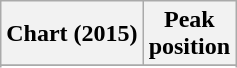<table class="wikitable sortable plainrowheaders" style="text-align:center">
<tr>
<th scope="col">Chart (2015)</th>
<th scope="col">Peak<br>position</th>
</tr>
<tr>
</tr>
<tr>
</tr>
<tr>
</tr>
<tr>
</tr>
<tr>
</tr>
<tr>
</tr>
<tr>
</tr>
<tr>
</tr>
<tr>
</tr>
<tr>
</tr>
<tr>
</tr>
<tr>
</tr>
<tr>
</tr>
<tr>
</tr>
<tr>
</tr>
<tr>
</tr>
</table>
